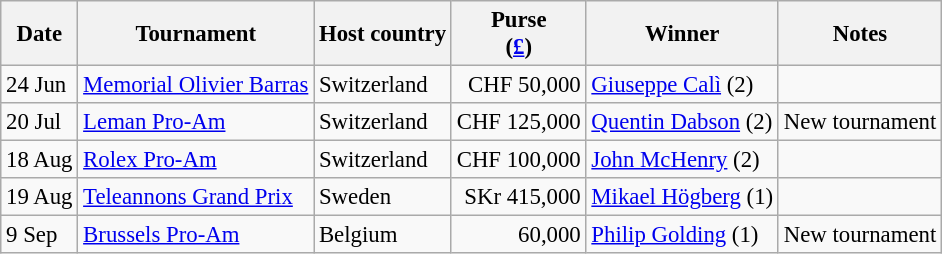<table class="wikitable" style="font-size:95%">
<tr>
<th>Date</th>
<th>Tournament</th>
<th>Host country</th>
<th>Purse<br>(<a href='#'>£</a>)</th>
<th>Winner</th>
<th>Notes</th>
</tr>
<tr>
<td>24 Jun</td>
<td><a href='#'>Memorial Olivier Barras</a></td>
<td>Switzerland</td>
<td align=right>CHF 50,000</td>
<td> <a href='#'>Giuseppe Calì</a> (2)</td>
<td></td>
</tr>
<tr>
<td>20 Jul</td>
<td><a href='#'>Leman Pro-Am</a></td>
<td>Switzerland</td>
<td align=right>CHF 125,000</td>
<td> <a href='#'>Quentin Dabson</a> (2)</td>
<td>New tournament</td>
</tr>
<tr>
<td>18 Aug</td>
<td><a href='#'>Rolex Pro-Am</a></td>
<td>Switzerland</td>
<td align=right>CHF 100,000</td>
<td> <a href='#'>John McHenry</a> (2)</td>
<td></td>
</tr>
<tr>
<td>19 Aug</td>
<td><a href='#'>Teleannons Grand Prix</a></td>
<td>Sweden</td>
<td align=right>SKr 415,000</td>
<td> <a href='#'>Mikael Högberg</a> (1)</td>
<td></td>
</tr>
<tr>
<td>9 Sep</td>
<td><a href='#'>Brussels Pro-Am</a></td>
<td>Belgium</td>
<td align=right>60,000</td>
<td> <a href='#'>Philip Golding</a> (1)</td>
<td>New tournament</td>
</tr>
</table>
